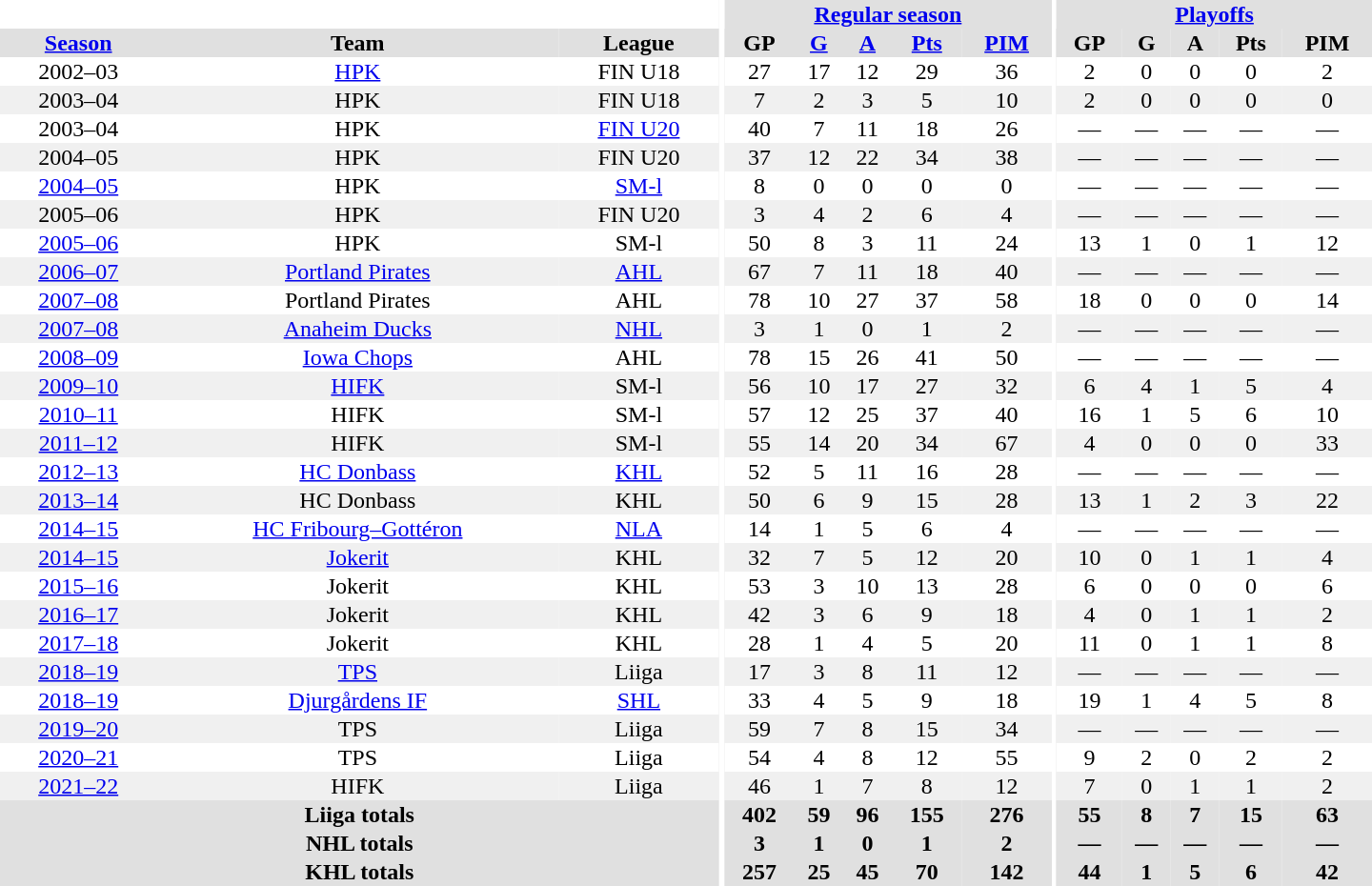<table border="0" cellpadding="1" cellspacing="0" style="text-align:center; width:60em">
<tr bgcolor="#e0e0e0">
<th colspan="3" bgcolor="#ffffff"></th>
<th rowspan="99" bgcolor="#ffffff"></th>
<th colspan="5"><a href='#'>Regular season</a></th>
<th rowspan="99" bgcolor="#ffffff"></th>
<th colspan="5"><a href='#'>Playoffs</a></th>
</tr>
<tr bgcolor="#e0e0e0">
<th><a href='#'>Season</a></th>
<th>Team</th>
<th>League</th>
<th>GP</th>
<th><a href='#'>G</a></th>
<th><a href='#'>A</a></th>
<th><a href='#'>Pts</a></th>
<th><a href='#'>PIM</a></th>
<th>GP</th>
<th>G</th>
<th>A</th>
<th>Pts</th>
<th>PIM</th>
</tr>
<tr>
<td>2002–03</td>
<td><a href='#'>HPK</a></td>
<td>FIN U18</td>
<td>27</td>
<td>17</td>
<td>12</td>
<td>29</td>
<td>36</td>
<td>2</td>
<td>0</td>
<td>0</td>
<td>0</td>
<td>2</td>
</tr>
<tr bgcolor="#f0f0f0">
<td>2003–04</td>
<td>HPK</td>
<td>FIN U18</td>
<td>7</td>
<td>2</td>
<td>3</td>
<td>5</td>
<td>10</td>
<td>2</td>
<td>0</td>
<td>0</td>
<td>0</td>
<td>0</td>
</tr>
<tr>
<td>2003–04</td>
<td>HPK</td>
<td><a href='#'>FIN U20</a></td>
<td>40</td>
<td>7</td>
<td>11</td>
<td>18</td>
<td>26</td>
<td>—</td>
<td>—</td>
<td>—</td>
<td>—</td>
<td>—</td>
</tr>
<tr bgcolor="#f0f0f0">
<td>2004–05</td>
<td>HPK</td>
<td>FIN U20</td>
<td>37</td>
<td>12</td>
<td>22</td>
<td>34</td>
<td>38</td>
<td>—</td>
<td>—</td>
<td>—</td>
<td>—</td>
<td>—</td>
</tr>
<tr>
<td><a href='#'>2004–05</a></td>
<td>HPK</td>
<td><a href='#'>SM-l</a></td>
<td>8</td>
<td>0</td>
<td>0</td>
<td>0</td>
<td>0</td>
<td>—</td>
<td>—</td>
<td>—</td>
<td>—</td>
<td>—</td>
</tr>
<tr bgcolor="#f0f0f0">
<td>2005–06</td>
<td>HPK</td>
<td>FIN U20</td>
<td>3</td>
<td>4</td>
<td>2</td>
<td>6</td>
<td>4</td>
<td>—</td>
<td>—</td>
<td>—</td>
<td>—</td>
<td>—</td>
</tr>
<tr>
<td><a href='#'>2005–06</a></td>
<td>HPK</td>
<td>SM-l</td>
<td>50</td>
<td>8</td>
<td>3</td>
<td>11</td>
<td>24</td>
<td>13</td>
<td>1</td>
<td>0</td>
<td>1</td>
<td>12</td>
</tr>
<tr style="background-color: #f0f0f0">
<td><a href='#'>2006–07</a></td>
<td><a href='#'>Portland Pirates</a></td>
<td><a href='#'>AHL</a></td>
<td>67</td>
<td>7</td>
<td>11</td>
<td>18</td>
<td>40</td>
<td>—</td>
<td>—</td>
<td>—</td>
<td>—</td>
<td>—</td>
</tr>
<tr>
<td><a href='#'>2007–08</a></td>
<td>Portland Pirates</td>
<td>AHL</td>
<td>78</td>
<td>10</td>
<td>27</td>
<td>37</td>
<td>58</td>
<td>18</td>
<td>0</td>
<td>0</td>
<td>0</td>
<td>14</td>
</tr>
<tr bgcolor="#f0f0f0">
<td><a href='#'>2007–08</a></td>
<td><a href='#'>Anaheim Ducks</a></td>
<td><a href='#'>NHL</a></td>
<td>3</td>
<td>1</td>
<td>0</td>
<td>1</td>
<td>2</td>
<td>—</td>
<td>—</td>
<td>—</td>
<td>—</td>
<td>—</td>
</tr>
<tr>
<td><a href='#'>2008–09</a></td>
<td><a href='#'>Iowa Chops</a></td>
<td>AHL</td>
<td>78</td>
<td>15</td>
<td>26</td>
<td>41</td>
<td>50</td>
<td>—</td>
<td>—</td>
<td>—</td>
<td>—</td>
<td>—</td>
</tr>
<tr style="background-color: #f0f0f0">
<td><a href='#'>2009–10</a></td>
<td><a href='#'>HIFK</a></td>
<td>SM-l</td>
<td>56</td>
<td>10</td>
<td>17</td>
<td>27</td>
<td>32</td>
<td>6</td>
<td>4</td>
<td>1</td>
<td>5</td>
<td>4</td>
</tr>
<tr>
<td><a href='#'>2010–11</a></td>
<td>HIFK</td>
<td>SM-l</td>
<td>57</td>
<td>12</td>
<td>25</td>
<td>37</td>
<td>40</td>
<td>16</td>
<td>1</td>
<td>5</td>
<td>6</td>
<td>10</td>
</tr>
<tr bgcolor="#f0f0f0">
<td><a href='#'>2011–12</a></td>
<td>HIFK</td>
<td>SM-l</td>
<td>55</td>
<td>14</td>
<td>20</td>
<td>34</td>
<td>67</td>
<td>4</td>
<td>0</td>
<td>0</td>
<td>0</td>
<td>33</td>
</tr>
<tr>
<td><a href='#'>2012–13</a></td>
<td><a href='#'>HC Donbass</a></td>
<td><a href='#'>KHL</a></td>
<td>52</td>
<td>5</td>
<td>11</td>
<td>16</td>
<td>28</td>
<td>—</td>
<td>—</td>
<td>—</td>
<td>—</td>
<td>—</td>
</tr>
<tr bgcolor="#f0f0f0">
<td><a href='#'>2013–14</a></td>
<td>HC Donbass</td>
<td>KHL</td>
<td>50</td>
<td>6</td>
<td>9</td>
<td>15</td>
<td>28</td>
<td>13</td>
<td>1</td>
<td>2</td>
<td>3</td>
<td>22</td>
</tr>
<tr>
<td><a href='#'>2014–15</a></td>
<td><a href='#'>HC Fribourg–Gottéron</a></td>
<td><a href='#'>NLA</a></td>
<td>14</td>
<td>1</td>
<td>5</td>
<td>6</td>
<td>4</td>
<td>—</td>
<td>—</td>
<td>—</td>
<td>—</td>
<td>—</td>
</tr>
<tr bgcolor="#f0f0f0">
<td><a href='#'>2014–15</a></td>
<td><a href='#'>Jokerit</a></td>
<td>KHL</td>
<td>32</td>
<td>7</td>
<td>5</td>
<td>12</td>
<td>20</td>
<td>10</td>
<td>0</td>
<td>1</td>
<td>1</td>
<td>4</td>
</tr>
<tr>
<td><a href='#'>2015–16</a></td>
<td>Jokerit</td>
<td>KHL</td>
<td>53</td>
<td>3</td>
<td>10</td>
<td>13</td>
<td>28</td>
<td>6</td>
<td>0</td>
<td>0</td>
<td>0</td>
<td>6</td>
</tr>
<tr bgcolor="#f0f0f0">
<td><a href='#'>2016–17</a></td>
<td>Jokerit</td>
<td>KHL</td>
<td>42</td>
<td>3</td>
<td>6</td>
<td>9</td>
<td>18</td>
<td>4</td>
<td>0</td>
<td>1</td>
<td>1</td>
<td>2</td>
</tr>
<tr>
<td><a href='#'>2017–18</a></td>
<td>Jokerit</td>
<td>KHL</td>
<td>28</td>
<td>1</td>
<td>4</td>
<td>5</td>
<td>20</td>
<td>11</td>
<td>0</td>
<td>1</td>
<td>1</td>
<td>8</td>
</tr>
<tr bgcolor="#f0f0f0">
<td><a href='#'>2018–19</a></td>
<td><a href='#'>TPS</a></td>
<td>Liiga</td>
<td>17</td>
<td>3</td>
<td>8</td>
<td>11</td>
<td>12</td>
<td>—</td>
<td>—</td>
<td>—</td>
<td>—</td>
<td>—</td>
</tr>
<tr>
<td><a href='#'>2018–19</a></td>
<td><a href='#'>Djurgårdens IF</a></td>
<td><a href='#'>SHL</a></td>
<td>33</td>
<td>4</td>
<td>5</td>
<td>9</td>
<td>18</td>
<td>19</td>
<td>1</td>
<td>4</td>
<td>5</td>
<td>8</td>
</tr>
<tr bgcolor="#f0f0f0">
<td><a href='#'>2019–20</a></td>
<td>TPS</td>
<td>Liiga</td>
<td>59</td>
<td>7</td>
<td>8</td>
<td>15</td>
<td>34</td>
<td>—</td>
<td>—</td>
<td>—</td>
<td>—</td>
<td>—</td>
</tr>
<tr>
<td><a href='#'>2020–21</a></td>
<td>TPS</td>
<td>Liiga</td>
<td>54</td>
<td>4</td>
<td>8</td>
<td>12</td>
<td>55</td>
<td>9</td>
<td>2</td>
<td>0</td>
<td>2</td>
<td>2</td>
</tr>
<tr bgcolor="#f0f0f0">
<td><a href='#'>2021–22</a></td>
<td>HIFK</td>
<td>Liiga</td>
<td>46</td>
<td>1</td>
<td>7</td>
<td>8</td>
<td>12</td>
<td>7</td>
<td>0</td>
<td>1</td>
<td>1</td>
<td>2</td>
</tr>
<tr bgcolor="#e0e0e0">
<th colspan="3">Liiga totals</th>
<th>402</th>
<th>59</th>
<th>96</th>
<th>155</th>
<th>276</th>
<th>55</th>
<th>8</th>
<th>7</th>
<th>15</th>
<th>63</th>
</tr>
<tr bgcolor="#e0e0e0">
<th colspan="3">NHL totals</th>
<th>3</th>
<th>1</th>
<th>0</th>
<th>1</th>
<th>2</th>
<th>—</th>
<th>—</th>
<th>—</th>
<th>—</th>
<th>—</th>
</tr>
<tr bgcolor="#e0e0e0">
<th colspan="3">KHL totals</th>
<th>257</th>
<th>25</th>
<th>45</th>
<th>70</th>
<th>142</th>
<th>44</th>
<th>1</th>
<th>5</th>
<th>6</th>
<th>42</th>
</tr>
</table>
